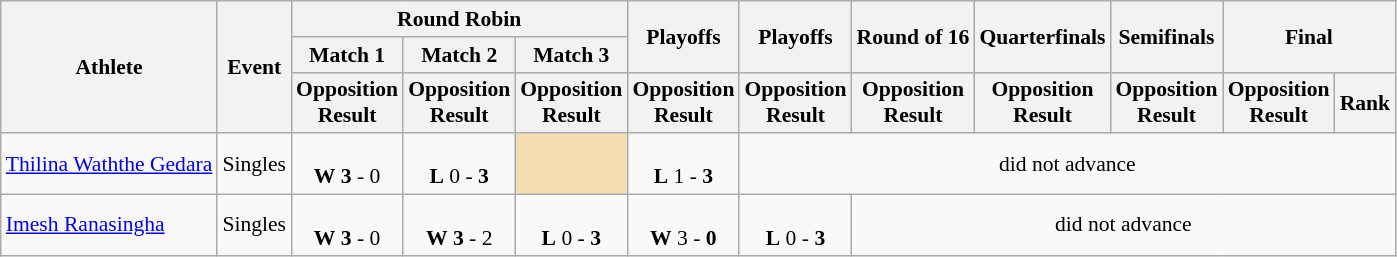<table class="wikitable" border="1" style="font-size:90%">
<tr>
<th rowspan=3>Athlete</th>
<th rowspan=3>Event</th>
<th colspan=3>Round Robin</th>
<th rowspan=2>Playoffs</th>
<th rowspan=2>Playoffs</th>
<th rowspan=2>Round of 16</th>
<th rowspan=2>Quarterfinals</th>
<th rowspan=2>Semifinals</th>
<th rowspan=2 colspan=2>Final</th>
</tr>
<tr>
<th>Match 1</th>
<th>Match 2</th>
<th>Match 3</th>
</tr>
<tr>
<th>Opposition<br>Result</th>
<th>Opposition<br>Result</th>
<th>Opposition<br>Result</th>
<th>Opposition<br>Result</th>
<th>Opposition<br>Result</th>
<th>Opposition<br>Result</th>
<th>Opposition<br>Result</th>
<th>Opposition<br>Result</th>
<th>Opposition<br>Result</th>
<th>Rank</th>
</tr>
<tr>
<td><a href='#'>Thilina Waththe Gedara</a></td>
<td>Singles</td>
<td align=center><br><strong>W</strong> <strong>3</strong> - 0</td>
<td align=center><br><strong>L</strong> 0 - <strong>3</strong></td>
<td align=center bgcolor=wheat></td>
<td align=center><br><strong>L</strong> 1 - <strong>3</strong></td>
<td colspan="6" align=center>did not advance</td>
</tr>
<tr>
<td><a href='#'>Imesh Ranasingha</a></td>
<td>Singles</td>
<td align=center><br><strong>W</strong> <strong>3</strong> - 0</td>
<td align=center><br><strong>W</strong> <strong>3</strong> - 2</td>
<td align=center><br><strong>L</strong> 0 - <strong>3</strong></td>
<td align=center><br><strong>W</strong> 3 - <strong>0</strong></td>
<td align=center><br><strong>L</strong> 0 - <strong>3</strong></td>
<td colspan="5" align=center>did not advance</td>
</tr>
</table>
